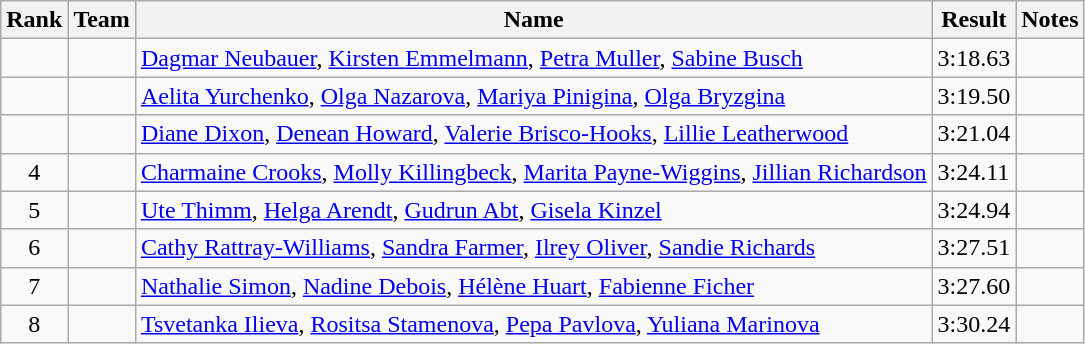<table class="sortable wikitable">
<tr>
<th>Rank</th>
<th>Team</th>
<th>Name</th>
<th>Result</th>
<th>Notes</th>
</tr>
<tr>
<td align="center"></td>
<td></td>
<td><a href='#'>Dagmar Neubauer</a>, <a href='#'>Kirsten Emmelmann</a>, <a href='#'>Petra Muller</a>, <a href='#'>Sabine Busch</a></td>
<td>3:18.63</td>
<td></td>
</tr>
<tr>
<td align="center"></td>
<td></td>
<td><a href='#'>Aelita Yurchenko</a>, <a href='#'>Olga Nazarova</a>, <a href='#'>Mariya Pinigina</a>, <a href='#'>Olga Bryzgina</a></td>
<td>3:19.50</td>
<td></td>
</tr>
<tr>
<td align="center"></td>
<td></td>
<td><a href='#'>Diane Dixon</a>, <a href='#'>Denean Howard</a>, <a href='#'>Valerie Brisco-Hooks</a>, <a href='#'>Lillie Leatherwood</a></td>
<td>3:21.04</td>
<td></td>
</tr>
<tr>
<td align="center">4</td>
<td></td>
<td><a href='#'>Charmaine Crooks</a>, <a href='#'>Molly Killingbeck</a>, <a href='#'>Marita Payne-Wiggins</a>, <a href='#'>Jillian Richardson</a></td>
<td>3:24.11</td>
<td></td>
</tr>
<tr>
<td align="center">5</td>
<td></td>
<td><a href='#'>Ute Thimm</a>, <a href='#'>Helga Arendt</a>, <a href='#'>Gudrun Abt</a>, <a href='#'>Gisela Kinzel</a></td>
<td>3:24.94</td>
<td></td>
</tr>
<tr>
<td align="center">6</td>
<td></td>
<td><a href='#'>Cathy Rattray-Williams</a>, <a href='#'>Sandra Farmer</a>, <a href='#'>Ilrey Oliver</a>, <a href='#'>Sandie Richards</a></td>
<td>3:27.51</td>
<td></td>
</tr>
<tr>
<td align="center">7</td>
<td></td>
<td><a href='#'>Nathalie Simon</a>, <a href='#'>Nadine Debois</a>, <a href='#'>Hélène Huart</a>, <a href='#'>Fabienne Ficher</a></td>
<td>3:27.60</td>
<td></td>
</tr>
<tr>
<td align="center">8</td>
<td></td>
<td><a href='#'>Tsvetanka Ilieva</a>, <a href='#'>Rositsa Stamenova</a>, <a href='#'>Pepa Pavlova</a>, <a href='#'>Yuliana Marinova</a></td>
<td>3:30.24</td>
<td></td>
</tr>
</table>
